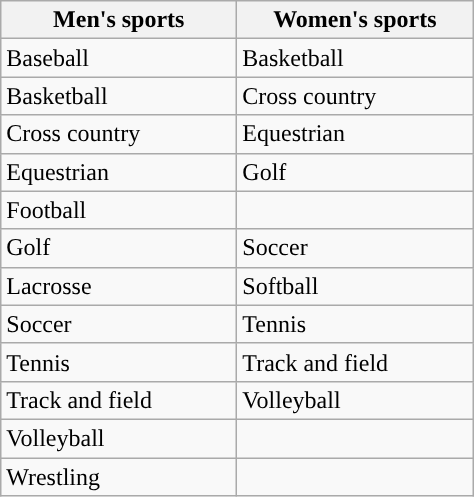<table class="wikitable"; style=" ">
<tr>
<th width=150px>Men's sports</th>
<th width=150px>Women's sports</th>
</tr>
<tr>
<td>Baseball</td>
<td>Basketball</td>
</tr>
<tr>
<td>Basketball</td>
<td>Cross country</td>
</tr>
<tr>
<td>Cross country</td>
<td>Equestrian</td>
</tr>
<tr>
<td>Equestrian</td>
<td>Golf</td>
</tr>
<tr>
<td>Football</td>
<td></td>
</tr>
<tr>
<td>Golf</td>
<td>Soccer</td>
</tr>
<tr>
<td>Lacrosse</td>
<td>Softball</td>
</tr>
<tr>
<td>Soccer</td>
<td>Tennis</td>
</tr>
<tr>
<td>Tennis</td>
<td>Track and field</td>
</tr>
<tr>
<td>Track and field</td>
<td>Volleyball</td>
</tr>
<tr>
<td>Volleyball</td>
<td></td>
</tr>
<tr>
<td>Wrestling</td>
<td></td>
</tr>
</table>
